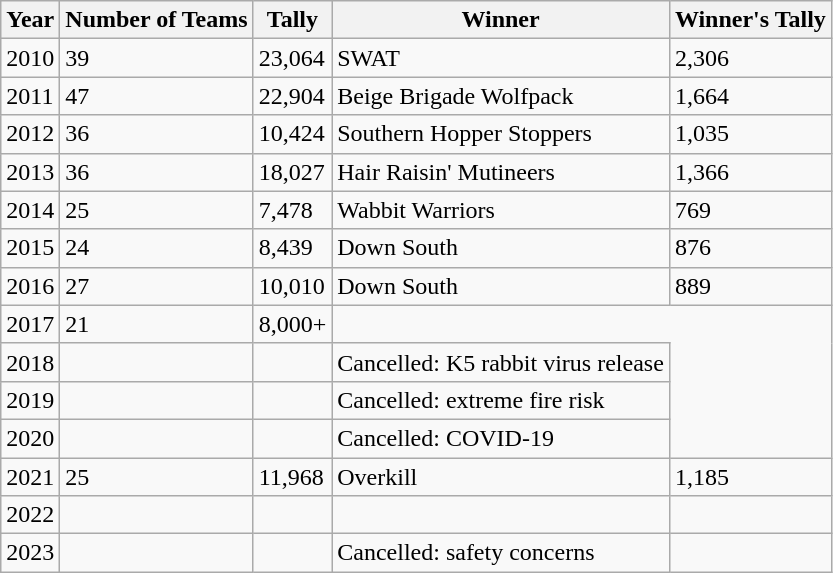<table class="wikitable">
<tr>
<th>Year</th>
<th>Number of Teams</th>
<th>Tally</th>
<th>Winner</th>
<th>Winner's Tally</th>
</tr>
<tr>
<td>2010 </td>
<td>39</td>
<td>23,064</td>
<td>SWAT</td>
<td>2,306</td>
</tr>
<tr>
<td>2011 </td>
<td>47</td>
<td>22,904</td>
<td>Beige Brigade Wolfpack</td>
<td>1,664</td>
</tr>
<tr>
<td>2012 </td>
<td>36</td>
<td>10,424</td>
<td>Southern Hopper Stoppers</td>
<td>1,035</td>
</tr>
<tr>
<td>2013 </td>
<td>36 </td>
<td>18,027</td>
<td>Hair Raisin' Mutineers</td>
<td>1,366</td>
</tr>
<tr>
<td>2014 </td>
<td>25</td>
<td>7,478</td>
<td>Wabbit Warriors</td>
<td>769</td>
</tr>
<tr>
<td>2015 </td>
<td>24</td>
<td>8,439</td>
<td>Down South</td>
<td>876</td>
</tr>
<tr>
<td>2016 </td>
<td>27</td>
<td>10,010</td>
<td>Down South</td>
<td>889</td>
</tr>
<tr>
<td>2017 </td>
<td>21</td>
<td>8,000+</td>
</tr>
<tr>
<td>2018 </td>
<td></td>
<td></td>
<td>Cancelled: K5 rabbit virus release</td>
</tr>
<tr>
<td>2019</td>
<td></td>
<td></td>
<td>Cancelled: extreme fire risk</td>
</tr>
<tr>
<td>2020</td>
<td></td>
<td></td>
<td>Cancelled: COVID-19</td>
</tr>
<tr>
<td>2021 </td>
<td>25</td>
<td>11,968</td>
<td>Overkill</td>
<td>1,185 </td>
</tr>
<tr>
<td>2022</td>
<td></td>
<td></td>
<td></td>
<td></td>
</tr>
<tr>
<td>2023</td>
<td></td>
<td></td>
<td>Cancelled: safety concerns</td>
<td></td>
</tr>
</table>
